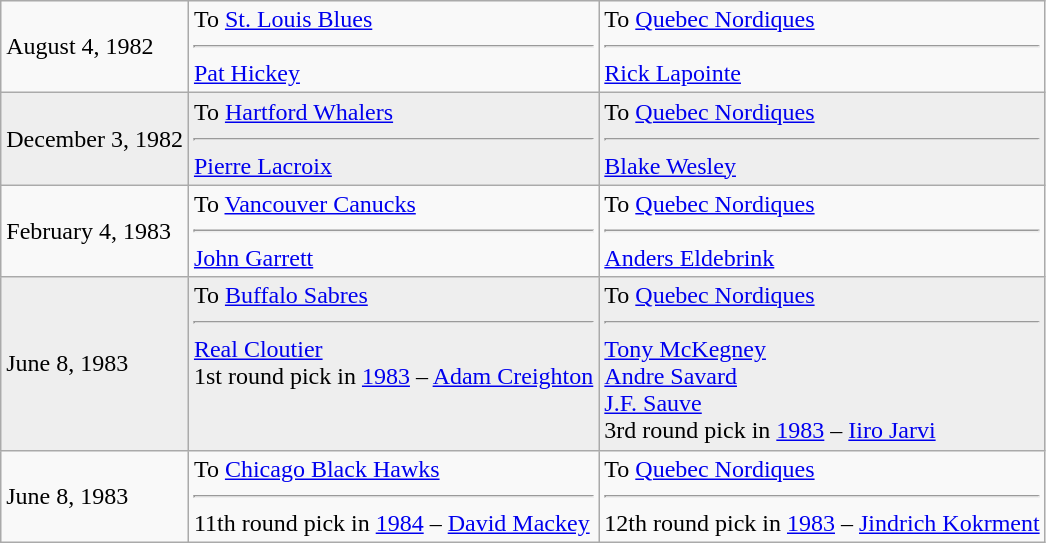<table class="wikitable">
<tr>
<td>August 4, 1982</td>
<td valign="top">To <a href='#'>St. Louis Blues</a><hr><a href='#'>Pat Hickey</a></td>
<td valign="top">To <a href='#'>Quebec Nordiques</a><hr><a href='#'>Rick Lapointe</a></td>
</tr>
<tr style="background:#eee;">
<td>December 3, 1982</td>
<td valign="top">To <a href='#'>Hartford Whalers</a><hr><a href='#'>Pierre Lacroix</a></td>
<td valign="top">To <a href='#'>Quebec Nordiques</a><hr><a href='#'>Blake Wesley</a></td>
</tr>
<tr>
<td>February 4, 1983</td>
<td valign="top">To <a href='#'>Vancouver Canucks</a><hr><a href='#'>John Garrett</a></td>
<td valign="top">To <a href='#'>Quebec Nordiques</a><hr><a href='#'>Anders Eldebrink</a></td>
</tr>
<tr style="background:#eee;">
<td>June 8, 1983</td>
<td valign="top">To <a href='#'>Buffalo Sabres</a><hr><a href='#'>Real Cloutier</a> <br> 1st round pick in <a href='#'>1983</a> – <a href='#'>Adam Creighton</a></td>
<td valign="top">To <a href='#'>Quebec Nordiques</a><hr><a href='#'>Tony McKegney</a> <br> <a href='#'>Andre Savard</a> <br> <a href='#'>J.F. Sauve</a> <br> 3rd round pick in <a href='#'>1983</a> – <a href='#'>Iiro Jarvi</a></td>
</tr>
<tr>
<td>June 8, 1983</td>
<td valign="top">To <a href='#'>Chicago Black Hawks</a><hr>11th round pick in <a href='#'>1984</a> – <a href='#'>David Mackey</a></td>
<td valign="top">To <a href='#'>Quebec Nordiques</a><hr>12th round pick in <a href='#'>1983</a> – <a href='#'>Jindrich Kokrment</a></td>
</tr>
</table>
